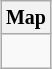<table class="wikitable" style="margin:1em auto 1em auto; font-size:smaller; text-align:center">
<tr>
<th>Map</th>
</tr>
<tr>
<td><br>







</td>
</tr>
</table>
